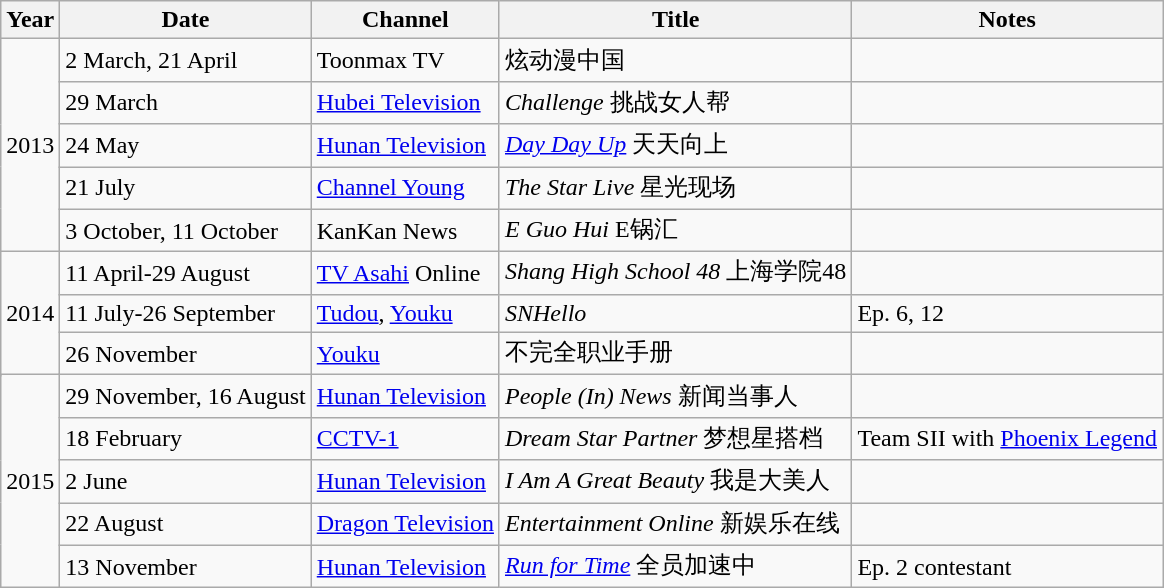<table class="wikitable">
<tr>
<th>Year</th>
<th>Date</th>
<th>Channel</th>
<th>Title</th>
<th>Notes</th>
</tr>
<tr>
<td rowspan="5">2013</td>
<td>2 March, 21 April</td>
<td>Toonmax TV</td>
<td>炫动漫中国</td>
<td></td>
</tr>
<tr>
<td>29 March</td>
<td><a href='#'>Hubei Television</a></td>
<td><em>Challenge</em> 挑战女人帮</td>
<td></td>
</tr>
<tr>
<td>24 May</td>
<td><a href='#'>Hunan Television</a></td>
<td><em><a href='#'>Day Day Up</a></em> 天天向上</td>
<td></td>
</tr>
<tr>
<td>21 July</td>
<td><a href='#'>Channel Young</a></td>
<td><em>The Star Live</em> 星光现场</td>
<td></td>
</tr>
<tr>
<td>3 October, 11 October</td>
<td>KanKan News</td>
<td><em>E Guo Hui</em> E锅汇</td>
<td></td>
</tr>
<tr>
<td rowspan="4">2014</td>
<td>11 April-29 August</td>
<td><a href='#'>TV Asahi</a> Online</td>
<td><em>Shang High School 48</em> 上海学院48</td>
<td></td>
</tr>
<tr>
<td>11 July-26 September</td>
<td><a href='#'>Tudou</a>, <a href='#'>Youku</a></td>
<td><em>SNHello</em></td>
<td>Ep. 6, 12</td>
</tr>
<tr>
<td>26 November</td>
<td><a href='#'>Youku</a></td>
<td>不完全职业手册</td>
<td></td>
</tr>
<tr>
<td rowspan="2">29 November, 16 August</td>
<td rowspan="2"><a href='#'>Hunan Television</a></td>
<td rowspan="2"><em>People (In) News</em> 新闻当事人</td>
<td rowspan="2"></td>
</tr>
<tr>
<td rowspan="5">2015</td>
</tr>
<tr>
<td>18 February</td>
<td><a href='#'>CCTV-1</a></td>
<td><em>Dream Star Partner</em> 梦想星搭档</td>
<td>Team SII with <a href='#'>Phoenix Legend</a></td>
</tr>
<tr>
<td>2 June</td>
<td><a href='#'>Hunan Television</a></td>
<td><em>I Am A Great Beauty</em> 我是大美人</td>
<td></td>
</tr>
<tr>
<td>22 August</td>
<td><a href='#'>Dragon Television</a></td>
<td><em>Entertainment Online</em> 新娱乐在线</td>
<td></td>
</tr>
<tr>
<td>13 November</td>
<td><a href='#'>Hunan Television</a></td>
<td><em><a href='#'>Run for Time</a></em> 全员加速中</td>
<td>Ep. 2 contestant</td>
</tr>
</table>
